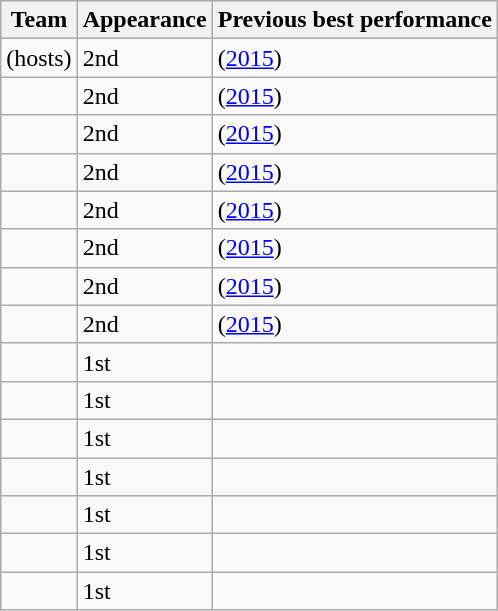<table class="wikitable sortable">
<tr>
<th>Team</th>
<th data-sort-type="number">Appearance</th>
<th>Previous best performance</th>
</tr>
<tr>
<td> (hosts)</td>
<td>2nd</td>
<td> (<a href='#'>2015</a>)</td>
</tr>
<tr>
<td></td>
<td>2nd</td>
<td> (<a href='#'>2015</a>)</td>
</tr>
<tr>
<td></td>
<td>2nd</td>
<td> (<a href='#'>2015</a>)</td>
</tr>
<tr>
<td></td>
<td>2nd</td>
<td> (<a href='#'>2015</a>)</td>
</tr>
<tr>
<td></td>
<td>2nd</td>
<td> (<a href='#'>2015</a>)</td>
</tr>
<tr>
<td></td>
<td>2nd</td>
<td> (<a href='#'>2015</a>)</td>
</tr>
<tr>
<td></td>
<td>2nd</td>
<td> (<a href='#'>2015</a>)</td>
</tr>
<tr>
<td></td>
<td>2nd</td>
<td> (<a href='#'>2015</a>)</td>
</tr>
<tr>
<td></td>
<td>1st</td>
<td></td>
</tr>
<tr>
<td></td>
<td>1st</td>
<td></td>
</tr>
<tr>
<td></td>
<td>1st</td>
<td></td>
</tr>
<tr>
<td></td>
<td>1st</td>
<td></td>
</tr>
<tr>
<td></td>
<td>1st</td>
<td></td>
</tr>
<tr>
<td></td>
<td>1st</td>
<td></td>
</tr>
<tr>
<td></td>
<td>1st</td>
<td></td>
</tr>
</table>
